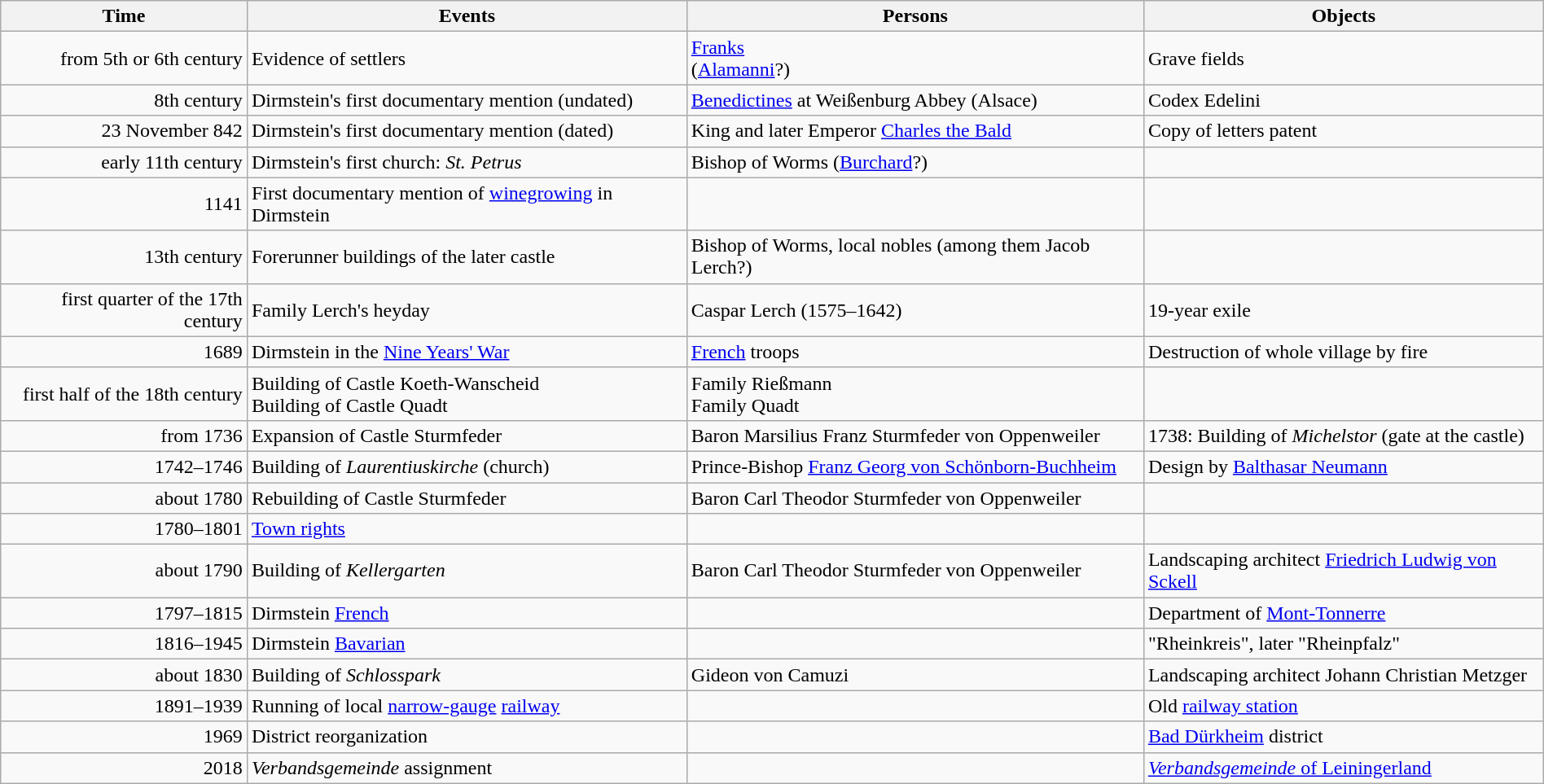<table class="wikitable" width="100%">
<tr class="bgcolor5">
<th>Time</th>
<th>Events</th>
<th>Persons</th>
<th>Objects</th>
</tr>
<tr>
<td align="right">from 5th or 6th century</td>
<td>Evidence of settlers</td>
<td><a href='#'>Franks</a><br>(<a href='#'>Alamanni</a>?)</td>
<td>Grave fields</td>
</tr>
<tr>
<td align="right">8th century</td>
<td>Dirmstein's first documentary mention (undated)</td>
<td><a href='#'>Benedictines</a> at Weißenburg Abbey (Alsace)</td>
<td>Codex Edelini</td>
</tr>
<tr class="bgcolor5">
<td align="right">23 November 842</td>
<td>Dirmstein's first documentary mention (dated)</td>
<td>King and later Emperor <a href='#'>Charles the Bald</a></td>
<td>Copy of letters patent</td>
</tr>
<tr>
<td align="right">early 11th century</td>
<td>Dirmstein's first church: <em>St. Petrus</em></td>
<td>Bishop of Worms (<a href='#'>Burchard</a>?)</td>
<td></td>
</tr>
<tr>
<td align="right">1141</td>
<td>First documentary mention of <a href='#'>winegrowing</a> in Dirmstein</td>
<td></td>
<td></td>
</tr>
<tr>
<td align="right">13th century</td>
<td>Forerunner buildings of the later castle</td>
<td>Bishop of Worms, local nobles (among them Jacob Lerch?)</td>
<td></td>
</tr>
<tr>
<td align="right">first quarter of the 17th century</td>
<td>Family Lerch's heyday</td>
<td>Caspar Lerch (1575–1642)</td>
<td>19-year exile</td>
</tr>
<tr>
<td align="right">1689</td>
<td>Dirmstein in the <a href='#'>Nine Years' War</a></td>
<td><a href='#'>French</a> troops</td>
<td>Destruction of whole village by fire</td>
</tr>
<tr>
<td align="right">first half of the 18th century</td>
<td>Building of Castle Koeth-Wanscheid<br> Building of Castle Quadt</td>
<td>Family Rießmann<br>Family Quadt</td>
<td></td>
</tr>
<tr>
<td align="right">from 1736</td>
<td>Expansion of Castle Sturmfeder</td>
<td>Baron Marsilius Franz Sturmfeder von Oppenweiler</td>
<td>1738: Building of <em>Michelstor</em> (gate at the castle)</td>
</tr>
<tr class="bgcolor5">
<td align="right">1742–1746</td>
<td>Building of <em>Laurentiuskirche</em> (church)</td>
<td>Prince-Bishop <a href='#'>Franz Georg von Schönborn-Buchheim</a></td>
<td>Design by <a href='#'>Balthasar Neumann</a></td>
</tr>
<tr>
<td align="right">about 1780</td>
<td>Rebuilding of Castle Sturmfeder</td>
<td>Baron Carl Theodor Sturmfeder von Oppenweiler</td>
<td></td>
</tr>
<tr>
<td align="right">1780–1801</td>
<td><a href='#'>Town rights</a></td>
<td></td>
<td></td>
</tr>
<tr>
<td align="right">about 1790</td>
<td>Building of <em>Kellergarten</em></td>
<td>Baron Carl Theodor Sturmfeder von Oppenweiler</td>
<td>Landscaping architect <a href='#'>Friedrich Ludwig von Sckell</a></td>
</tr>
<tr>
<td align="right">1797–1815</td>
<td>Dirmstein <a href='#'>French</a></td>
<td></td>
<td>Department of <a href='#'>Mont-Tonnerre</a></td>
</tr>
<tr>
<td align="right">1816–1945</td>
<td>Dirmstein <a href='#'>Bavarian</a></td>
<td></td>
<td>"Rheinkreis", later "Rheinpfalz"</td>
</tr>
<tr>
<td align="right">about 1830</td>
<td>Building of <em>Schlosspark</em></td>
<td>Gideon von Camuzi</td>
<td>Landscaping architect Johann Christian Metzger</td>
</tr>
<tr>
<td align="right">1891–1939</td>
<td>Running of local <a href='#'>narrow-gauge</a> <a href='#'>railway</a></td>
<td></td>
<td>Old <a href='#'>railway station</a></td>
</tr>
<tr>
<td align="right">1969</td>
<td>District reorganization</td>
<td></td>
<td><a href='#'>Bad Dürkheim</a> district</td>
</tr>
<tr>
<td align="right">2018</td>
<td><em>Verbandsgemeinde</em> assignment</td>
<td></td>
<td><a href='#'><em>Verbandsgemeinde</em> of Leiningerland</a></td>
</tr>
</table>
